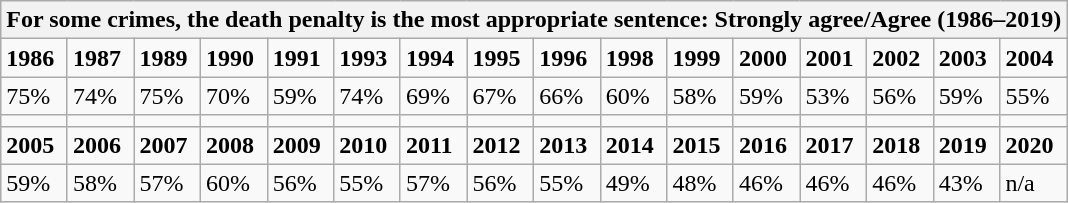<table class="wikitable">
<tr>
<th colspan="16">For some crimes, the death penalty is the most appropriate sentence: Strongly agree/Agree (1986–2019)</th>
</tr>
<tr>
<td><strong>1986</strong></td>
<td><strong>1987</strong></td>
<td><strong>1989</strong></td>
<td><strong>1990</strong></td>
<td><strong>1991</strong></td>
<td><strong>1993</strong></td>
<td><strong>1994</strong></td>
<td><strong>1995</strong></td>
<td><strong>1996</strong></td>
<td><strong>1998</strong></td>
<td><strong>1999</strong></td>
<td><strong>2000</strong></td>
<td><strong>2001</strong></td>
<td><strong>2002</strong></td>
<td><strong>2003</strong></td>
<td><strong>2004</strong></td>
</tr>
<tr>
<td>75%</td>
<td>74%</td>
<td>75%</td>
<td>70%</td>
<td>59%</td>
<td>74%</td>
<td>69%</td>
<td>67%</td>
<td>66%</td>
<td>60%</td>
<td>58%</td>
<td>59%</td>
<td>53%</td>
<td>56%</td>
<td>59%</td>
<td>55%</td>
</tr>
<tr>
<td></td>
<td></td>
<td></td>
<td></td>
<td></td>
<td></td>
<td></td>
<td></td>
<td></td>
<td></td>
<td></td>
<td></td>
<td></td>
<td></td>
<td></td>
<td></td>
</tr>
<tr>
<td><strong>2005</strong></td>
<td><strong>2006</strong></td>
<td><strong>2007</strong></td>
<td><strong>2008</strong></td>
<td><strong>2009</strong></td>
<td><strong>2010</strong></td>
<td><strong>2011</strong></td>
<td><strong>2012</strong></td>
<td><strong>2013</strong></td>
<td><strong>2014</strong></td>
<td><strong>2015</strong></td>
<td><strong>2016</strong></td>
<td><strong>2017</strong></td>
<td><strong>2018</strong></td>
<td><strong>2019</strong></td>
<td><strong>2020</strong></td>
</tr>
<tr>
<td>59%</td>
<td>58%</td>
<td>57%</td>
<td>60%</td>
<td>56%</td>
<td>55%</td>
<td>57%</td>
<td>56%</td>
<td>55%</td>
<td>49%</td>
<td>48%</td>
<td>46%</td>
<td>46%</td>
<td>46%</td>
<td>43%</td>
<td>n/a</td>
</tr>
</table>
